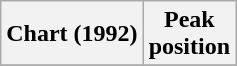<table class="wikitable plainrowheaders" style="text-align:center">
<tr>
<th scope="col">Chart (1992)</th>
<th scope="col">Peak<br>position</th>
</tr>
<tr>
</tr>
</table>
